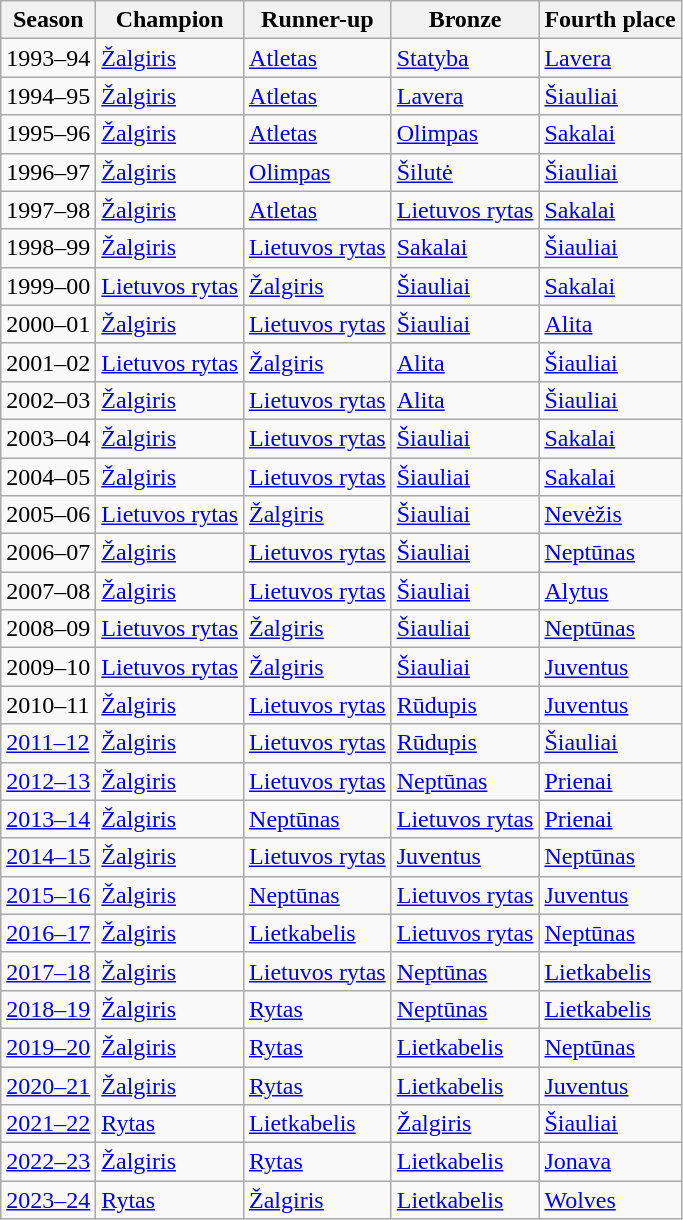<table class="wikitable">
<tr>
<th>Season</th>
<th>Champion</th>
<th>Runner-up</th>
<th>Bronze</th>
<th>Fourth place</th>
</tr>
<tr>
<td>1993–94</td>
<td><a href='#'>Žalgiris</a></td>
<td><a href='#'>Atletas</a></td>
<td><a href='#'>Statyba</a></td>
<td><a href='#'>Lavera</a></td>
</tr>
<tr>
<td>1994–95</td>
<td><a href='#'>Žalgiris</a></td>
<td><a href='#'>Atletas</a></td>
<td><a href='#'>Lavera</a></td>
<td><a href='#'>Šiauliai</a></td>
</tr>
<tr>
<td>1995–96</td>
<td><a href='#'>Žalgiris</a></td>
<td><a href='#'>Atletas</a></td>
<td><a href='#'>Olimpas</a></td>
<td><a href='#'>Sakalai</a></td>
</tr>
<tr>
<td>1996–97</td>
<td><a href='#'>Žalgiris</a></td>
<td><a href='#'>Olimpas</a></td>
<td><a href='#'>Šilutė</a></td>
<td><a href='#'>Šiauliai</a></td>
</tr>
<tr>
<td>1997–98</td>
<td><a href='#'>Žalgiris</a></td>
<td><a href='#'>Atletas</a></td>
<td><a href='#'>Lietuvos rytas</a></td>
<td><a href='#'>Sakalai</a></td>
</tr>
<tr>
<td>1998–99</td>
<td><a href='#'>Žalgiris</a></td>
<td><a href='#'>Lietuvos rytas</a></td>
<td><a href='#'>Sakalai</a></td>
<td><a href='#'>Šiauliai</a></td>
</tr>
<tr>
<td>1999–00</td>
<td><a href='#'>Lietuvos rytas</a></td>
<td><a href='#'>Žalgiris</a></td>
<td><a href='#'>Šiauliai</a></td>
<td><a href='#'>Sakalai</a></td>
</tr>
<tr>
<td>2000–01</td>
<td><a href='#'>Žalgiris</a></td>
<td><a href='#'>Lietuvos rytas</a></td>
<td><a href='#'>Šiauliai</a></td>
<td><a href='#'>Alita</a></td>
</tr>
<tr>
<td>2001–02</td>
<td><a href='#'>Lietuvos rytas</a></td>
<td><a href='#'>Žalgiris</a></td>
<td><a href='#'>Alita</a></td>
<td><a href='#'>Šiauliai</a></td>
</tr>
<tr>
<td>2002–03</td>
<td><a href='#'>Žalgiris</a></td>
<td><a href='#'>Lietuvos rytas</a></td>
<td><a href='#'>Alita</a></td>
<td><a href='#'>Šiauliai</a></td>
</tr>
<tr>
<td>2003–04</td>
<td><a href='#'>Žalgiris</a></td>
<td><a href='#'>Lietuvos rytas</a></td>
<td><a href='#'>Šiauliai</a></td>
<td><a href='#'>Sakalai</a></td>
</tr>
<tr>
<td>2004–05</td>
<td><a href='#'>Žalgiris</a></td>
<td><a href='#'>Lietuvos rytas</a></td>
<td><a href='#'>Šiauliai</a></td>
<td><a href='#'>Sakalai</a></td>
</tr>
<tr>
<td>2005–06</td>
<td><a href='#'>Lietuvos rytas</a></td>
<td><a href='#'>Žalgiris</a></td>
<td><a href='#'>Šiauliai</a></td>
<td><a href='#'>Nevėžis</a></td>
</tr>
<tr>
<td>2006–07</td>
<td><a href='#'>Žalgiris</a></td>
<td><a href='#'>Lietuvos rytas</a></td>
<td><a href='#'>Šiauliai</a></td>
<td><a href='#'>Neptūnas</a></td>
</tr>
<tr>
<td>2007–08</td>
<td><a href='#'>Žalgiris</a></td>
<td><a href='#'>Lietuvos rytas</a></td>
<td><a href='#'>Šiauliai</a></td>
<td><a href='#'>Alytus</a></td>
</tr>
<tr>
<td>2008–09</td>
<td><a href='#'>Lietuvos rytas</a></td>
<td><a href='#'>Žalgiris</a></td>
<td><a href='#'>Šiauliai</a></td>
<td><a href='#'>Neptūnas</a></td>
</tr>
<tr>
<td>2009–10</td>
<td><a href='#'>Lietuvos rytas</a></td>
<td><a href='#'>Žalgiris</a></td>
<td><a href='#'>Šiauliai</a></td>
<td><a href='#'>Juventus</a></td>
</tr>
<tr>
<td>2010–11</td>
<td><a href='#'>Žalgiris</a></td>
<td><a href='#'>Lietuvos rytas</a></td>
<td><a href='#'>Rūdupis</a></td>
<td><a href='#'>Juventus</a></td>
</tr>
<tr>
<td><a href='#'>2011–12</a></td>
<td><a href='#'>Žalgiris</a></td>
<td><a href='#'>Lietuvos rytas</a></td>
<td><a href='#'>Rūdupis</a></td>
<td><a href='#'>Šiauliai</a></td>
</tr>
<tr>
<td><a href='#'>2012–13</a></td>
<td><a href='#'>Žalgiris</a></td>
<td><a href='#'>Lietuvos rytas</a></td>
<td><a href='#'>Neptūnas</a></td>
<td><a href='#'>Prienai</a></td>
</tr>
<tr>
<td><a href='#'>2013–14</a></td>
<td><a href='#'>Žalgiris</a></td>
<td><a href='#'>Neptūnas</a></td>
<td><a href='#'>Lietuvos rytas</a></td>
<td><a href='#'>Prienai</a></td>
</tr>
<tr>
<td><a href='#'>2014–15</a></td>
<td><a href='#'>Žalgiris</a></td>
<td><a href='#'>Lietuvos rytas</a></td>
<td><a href='#'>Juventus</a></td>
<td><a href='#'>Neptūnas</a></td>
</tr>
<tr>
<td><a href='#'>2015–16</a></td>
<td><a href='#'>Žalgiris</a></td>
<td><a href='#'>Neptūnas</a></td>
<td><a href='#'>Lietuvos rytas</a></td>
<td><a href='#'>Juventus</a></td>
</tr>
<tr>
<td><a href='#'>2016–17</a></td>
<td><a href='#'>Žalgiris</a></td>
<td><a href='#'>Lietkabelis</a></td>
<td><a href='#'>Lietuvos rytas</a></td>
<td><a href='#'>Neptūnas</a></td>
</tr>
<tr>
<td><a href='#'>2017–18</a></td>
<td><a href='#'>Žalgiris</a></td>
<td><a href='#'>Lietuvos rytas</a></td>
<td><a href='#'>Neptūnas</a></td>
<td><a href='#'>Lietkabelis</a></td>
</tr>
<tr>
<td><a href='#'>2018–19</a></td>
<td><a href='#'>Žalgiris</a></td>
<td><a href='#'>Rytas</a></td>
<td><a href='#'>Neptūnas</a></td>
<td><a href='#'>Lietkabelis</a></td>
</tr>
<tr>
<td><a href='#'>2019–20</a></td>
<td><a href='#'>Žalgiris</a></td>
<td><a href='#'>Rytas</a></td>
<td><a href='#'>Lietkabelis</a></td>
<td><a href='#'>Neptūnas</a></td>
</tr>
<tr>
<td><a href='#'>2020–21</a></td>
<td><a href='#'>Žalgiris</a></td>
<td><a href='#'>Rytas</a></td>
<td><a href='#'>Lietkabelis</a></td>
<td><a href='#'>Juventus</a></td>
</tr>
<tr>
<td><a href='#'>2021–22</a></td>
<td><a href='#'>Rytas</a></td>
<td><a href='#'>Lietkabelis</a></td>
<td><a href='#'>Žalgiris</a></td>
<td><a href='#'>Šiauliai</a></td>
</tr>
<tr>
<td><a href='#'>2022–23</a></td>
<td><a href='#'>Žalgiris</a></td>
<td><a href='#'>Rytas</a></td>
<td><a href='#'>Lietkabelis</a></td>
<td><a href='#'>Jonava</a></td>
</tr>
<tr>
<td><a href='#'>2023–24</a></td>
<td><a href='#'>Rytas</a></td>
<td><a href='#'>Žalgiris</a></td>
<td><a href='#'>Lietkabelis</a></td>
<td><a href='#'>Wolves</a></td>
</tr>
</table>
